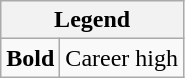<table class="wikitable mw-collapsible">
<tr>
<th colspan="2">Legend</th>
</tr>
<tr>
<td><strong>Bold</strong></td>
<td>Career high</td>
</tr>
</table>
